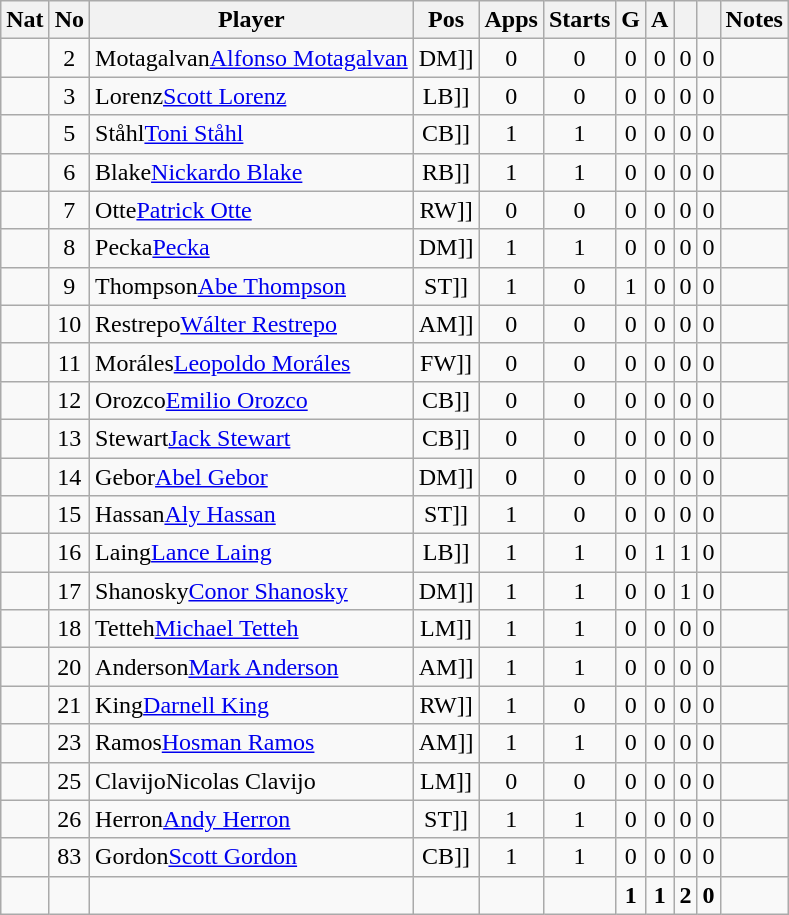<table | class="wikitable sortable">
<tr>
<th>Nat</th>
<th>No</th>
<th>Player</th>
<th>Pos</th>
<th>Apps</th>
<th>Starts</th>
<th>G</th>
<th>A</th>
<th></th>
<th></th>
<th>Notes</th>
</tr>
<tr align=center>
<td></td>
<td>2</td>
<td align=left><span>Motagalvan</span><a href='#'>Alfonso Motagalvan</a></td>
<td [[>DM]]</td>
<td>0</td>
<td>0</td>
<td>0</td>
<td>0</td>
<td>0</td>
<td>0</td>
<td align=left></td>
</tr>
<tr align=center>
<td></td>
<td>3</td>
<td align=left><span>Lorenz</span><a href='#'>Scott Lorenz</a></td>
<td [[>LB]]</td>
<td>0</td>
<td>0</td>
<td>0</td>
<td>0</td>
<td>0</td>
<td>0</td>
<td align=left></td>
</tr>
<tr align=center>
<td></td>
<td>5</td>
<td align=left><span>Ståhl</span><a href='#'>Toni Ståhl</a></td>
<td [[>CB]]</td>
<td>1</td>
<td>1</td>
<td>0</td>
<td>0</td>
<td>0</td>
<td>0</td>
<td align=left></td>
</tr>
<tr align=center>
<td></td>
<td>6</td>
<td align=left><span>Blake</span><a href='#'>Nickardo Blake</a></td>
<td [[>RB]]</td>
<td>1</td>
<td>1</td>
<td>0</td>
<td>0</td>
<td>0</td>
<td>0</td>
<td align=left></td>
</tr>
<tr align=center>
<td></td>
<td>7</td>
<td align=left><span>Otte</span><a href='#'>Patrick Otte</a></td>
<td [[>RW]]</td>
<td>0</td>
<td>0</td>
<td>0</td>
<td>0</td>
<td>0</td>
<td>0</td>
<td align=left></td>
</tr>
<tr align=center>
<td></td>
<td>8</td>
<td align=left><span>Pecka</span><a href='#'>Pecka</a></td>
<td [[>DM]]</td>
<td>1</td>
<td>1</td>
<td>0</td>
<td>0</td>
<td>0</td>
<td>0</td>
<td align=left></td>
</tr>
<tr align=center>
<td></td>
<td>9</td>
<td align=left><span>Thompson</span><a href='#'>Abe Thompson</a></td>
<td [[>ST]]</td>
<td>1</td>
<td>0</td>
<td>1</td>
<td>0</td>
<td>0</td>
<td>0</td>
<td align=left></td>
</tr>
<tr align=center>
<td></td>
<td>10</td>
<td align=left><span>Restrepo</span><a href='#'>Wálter Restrepo</a></td>
<td [[>AM]]</td>
<td>0</td>
<td>0</td>
<td>0</td>
<td>0</td>
<td>0</td>
<td>0</td>
<td align=left></td>
</tr>
<tr align=center>
<td></td>
<td>11</td>
<td align=left><span>Moráles</span><a href='#'>Leopoldo Moráles</a></td>
<td [[>FW]]</td>
<td>0</td>
<td>0</td>
<td>0</td>
<td>0</td>
<td>0</td>
<td>0</td>
<td align=left></td>
</tr>
<tr align=center>
<td></td>
<td>12</td>
<td align=left><span>Orozco</span><a href='#'>Emilio Orozco</a></td>
<td [[>CB]]</td>
<td>0</td>
<td>0</td>
<td>0</td>
<td>0</td>
<td>0</td>
<td>0</td>
<td align=left></td>
</tr>
<tr align=center>
<td></td>
<td>13</td>
<td align=left><span>Stewart</span><a href='#'>Jack Stewart</a></td>
<td [[>CB]]</td>
<td>0</td>
<td>0</td>
<td>0</td>
<td>0</td>
<td>0</td>
<td>0</td>
<td align=left></td>
</tr>
<tr align=center>
<td></td>
<td>14</td>
<td align=left><span>Gebor</span><a href='#'>Abel Gebor</a></td>
<td [[>DM]]</td>
<td>0</td>
<td>0</td>
<td>0</td>
<td>0</td>
<td>0</td>
<td>0</td>
<td align=left></td>
</tr>
<tr align=center>
<td></td>
<td>15</td>
<td align=left><span>Hassan</span><a href='#'>Aly Hassan</a></td>
<td [[>ST]]</td>
<td>1</td>
<td>0</td>
<td>0</td>
<td>0</td>
<td>0</td>
<td>0</td>
<td align=left></td>
</tr>
<tr align=center>
<td></td>
<td>16</td>
<td align=left><span>Laing</span><a href='#'>Lance Laing</a></td>
<td [[>LB]]</td>
<td>1</td>
<td>1</td>
<td>0</td>
<td>1</td>
<td>1</td>
<td>0</td>
<td align=left></td>
</tr>
<tr align=center>
<td></td>
<td>17</td>
<td align=left><span>Shanosky</span><a href='#'>Conor Shanosky</a></td>
<td [[>DM]]</td>
<td>1</td>
<td>1</td>
<td>0</td>
<td>0</td>
<td>1</td>
<td>0</td>
<td align=left></td>
</tr>
<tr align=center>
<td></td>
<td>18</td>
<td align=left><span>Tetteh</span><a href='#'>Michael Tetteh</a></td>
<td [[>LM]]</td>
<td>1</td>
<td>1</td>
<td>0</td>
<td>0</td>
<td>0</td>
<td>0</td>
<td align=left></td>
</tr>
<tr align=center>
<td></td>
<td>20</td>
<td align=left><span>Anderson</span><a href='#'>Mark Anderson</a></td>
<td [[>AM]]</td>
<td>1</td>
<td>1</td>
<td>0</td>
<td>0</td>
<td>0</td>
<td>0</td>
<td align=left></td>
</tr>
<tr align=center>
<td></td>
<td>21</td>
<td align=left><span>King</span><a href='#'>Darnell King</a></td>
<td [[>RW]]</td>
<td>1</td>
<td>0</td>
<td>0</td>
<td>0</td>
<td>0</td>
<td>0</td>
<td align=left></td>
</tr>
<tr align=center>
<td></td>
<td>23</td>
<td align=left><span>Ramos</span><a href='#'>Hosman Ramos</a></td>
<td [[>AM]]</td>
<td>1</td>
<td>1</td>
<td>0</td>
<td>0</td>
<td>0</td>
<td>0</td>
<td align=left></td>
</tr>
<tr align=center>
<td></td>
<td>25</td>
<td align=left><span>Clavijo</span>Nicolas Clavijo</td>
<td [[>LM]]</td>
<td>0</td>
<td>0</td>
<td>0</td>
<td>0</td>
<td>0</td>
<td>0</td>
<td align=left></td>
</tr>
<tr align=center>
<td></td>
<td>26</td>
<td align=left><span>Herron</span><a href='#'>Andy Herron</a></td>
<td [[>ST]]</td>
<td>1</td>
<td>1</td>
<td>0</td>
<td>0</td>
<td>0</td>
<td>0</td>
<td align=left></td>
</tr>
<tr align=center>
<td></td>
<td>83</td>
<td align=left><span>Gordon</span><a href='#'>Scott Gordon</a></td>
<td [[>CB]]</td>
<td>1</td>
<td>1</td>
<td>0</td>
<td>0</td>
<td>0</td>
<td>0</td>
<td align=left></td>
</tr>
<tr align=center>
<td></td>
<td></td>
<td></td>
<td></td>
<td></td>
<td></td>
<td><strong>1</strong></td>
<td><strong>1</strong></td>
<td><strong>2</strong></td>
<td><strong>0</strong></td>
<td></td>
</tr>
</table>
